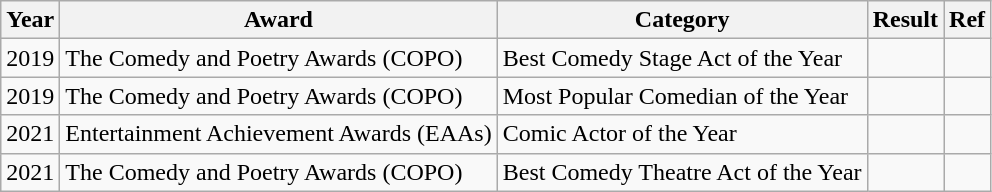<table class="wikitable">
<tr>
<th>Year</th>
<th>Award</th>
<th>Category</th>
<th>Result</th>
<th>Ref</th>
</tr>
<tr>
<td>2019</td>
<td>The Comedy and Poetry Awards (COPO)</td>
<td>Best Comedy Stage Act of the Year</td>
<td></td>
<td></td>
</tr>
<tr>
<td>2019</td>
<td>The Comedy and Poetry Awards (COPO)</td>
<td>Most Popular Comedian of the Year</td>
<td></td>
<td></td>
</tr>
<tr>
<td>2021</td>
<td>Entertainment Achievement Awards (EAAs)</td>
<td>Comic Actor of the Year</td>
<td></td>
<td></td>
</tr>
<tr>
<td>2021</td>
<td>The Comedy and Poetry Awards (COPO)</td>
<td>Best Comedy Theatre Act of the Year</td>
<td></td>
<td></td>
</tr>
</table>
